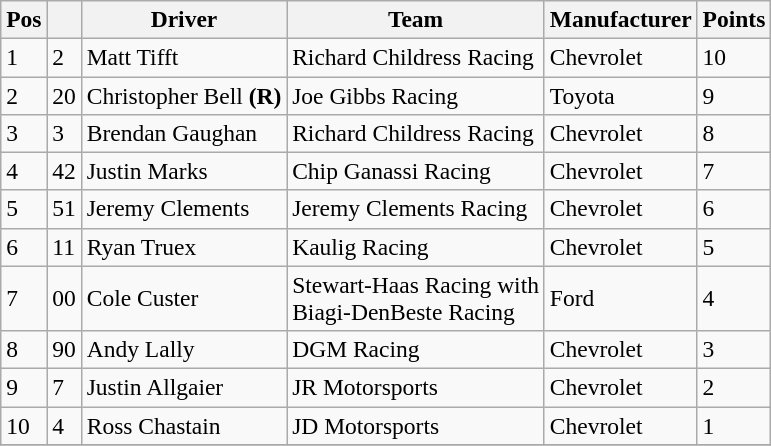<table class="wikitable" style="font-size:98%">
<tr>
<th>Pos</th>
<th></th>
<th>Driver</th>
<th>Team</th>
<th>Manufacturer</th>
<th>Points</th>
</tr>
<tr>
<td>1</td>
<td>2</td>
<td>Matt Tifft</td>
<td>Richard Childress Racing</td>
<td>Chevrolet</td>
<td>10</td>
</tr>
<tr>
<td>2</td>
<td>20</td>
<td>Christopher Bell <strong>(R)</strong></td>
<td>Joe Gibbs Racing</td>
<td>Toyota</td>
<td>9</td>
</tr>
<tr>
<td>3</td>
<td>3</td>
<td>Brendan Gaughan</td>
<td>Richard Childress Racing</td>
<td>Chevrolet</td>
<td>8</td>
</tr>
<tr>
<td>4</td>
<td>42</td>
<td>Justin Marks</td>
<td>Chip Ganassi Racing</td>
<td>Chevrolet</td>
<td>7</td>
</tr>
<tr>
<td>5</td>
<td>51</td>
<td>Jeremy Clements</td>
<td>Jeremy Clements Racing</td>
<td>Chevrolet</td>
<td>6</td>
</tr>
<tr>
<td>6</td>
<td>11</td>
<td>Ryan Truex</td>
<td>Kaulig Racing</td>
<td>Chevrolet</td>
<td>5</td>
</tr>
<tr>
<td>7</td>
<td>00</td>
<td>Cole Custer</td>
<td>Stewart-Haas Racing with <br> Biagi-DenBeste Racing</td>
<td>Ford</td>
<td>4</td>
</tr>
<tr>
<td>8</td>
<td>90</td>
<td>Andy Lally</td>
<td>DGM Racing</td>
<td>Chevrolet</td>
<td>3</td>
</tr>
<tr>
<td>9</td>
<td>7</td>
<td>Justin Allgaier</td>
<td>JR Motorsports</td>
<td>Chevrolet</td>
<td>2</td>
</tr>
<tr>
<td>10</td>
<td>4</td>
<td>Ross Chastain</td>
<td>JD Motorsports</td>
<td>Chevrolet</td>
<td>1</td>
</tr>
<tr>
</tr>
</table>
